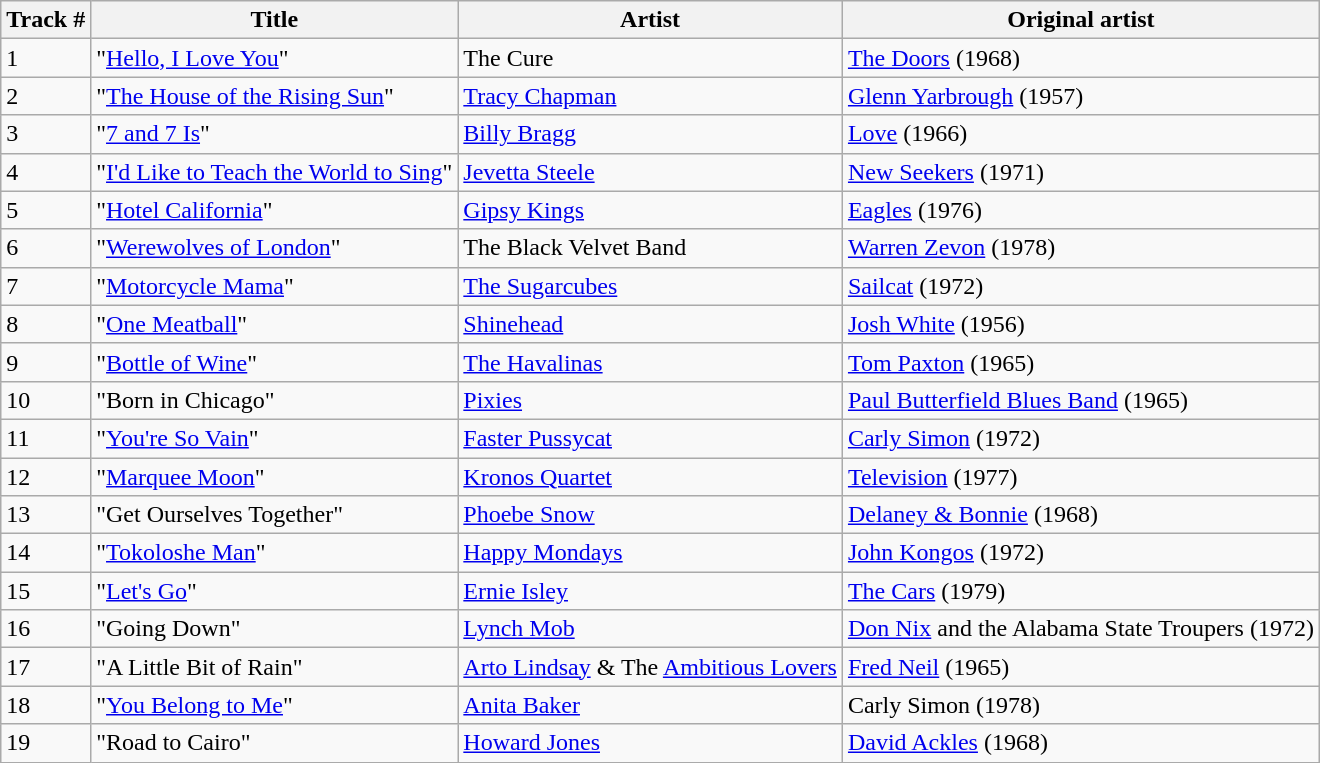<table class="wikitable">
<tr>
<th>Track #</th>
<th>Title</th>
<th>Artist</th>
<th>Original artist</th>
</tr>
<tr>
<td>1</td>
<td>"<a href='#'>Hello, I Love You</a>"</td>
<td>The Cure</td>
<td><a href='#'>The Doors</a> (1968)</td>
</tr>
<tr>
<td>2</td>
<td>"<a href='#'>The House of the Rising Sun</a>"</td>
<td><a href='#'>Tracy Chapman</a></td>
<td><a href='#'>Glenn Yarbrough</a> (1957)</td>
</tr>
<tr>
<td>3</td>
<td>"<a href='#'>7 and 7 Is</a>"</td>
<td><a href='#'>Billy Bragg</a></td>
<td><a href='#'>Love</a> (1966)</td>
</tr>
<tr>
<td>4</td>
<td>"<a href='#'>I'd Like to Teach the World to Sing</a>"</td>
<td><a href='#'>Jevetta Steele</a></td>
<td><a href='#'>New Seekers</a> (1971)</td>
</tr>
<tr>
<td>5</td>
<td>"<a href='#'>Hotel California</a>"</td>
<td><a href='#'>Gipsy Kings</a></td>
<td><a href='#'>Eagles</a> (1976)</td>
</tr>
<tr>
<td>6</td>
<td>"<a href='#'>Werewolves of London</a>"</td>
<td>The Black Velvet Band</td>
<td><a href='#'>Warren Zevon</a> (1978)</td>
</tr>
<tr>
<td>7</td>
<td>"<a href='#'>Motorcycle Mama</a>"</td>
<td><a href='#'>The Sugarcubes</a></td>
<td><a href='#'>Sailcat</a> (1972)</td>
</tr>
<tr>
<td>8</td>
<td>"<a href='#'>One Meatball</a>"</td>
<td><a href='#'>Shinehead</a></td>
<td><a href='#'>Josh White</a> (1956)</td>
</tr>
<tr>
<td>9</td>
<td>"<a href='#'>Bottle of Wine</a>"</td>
<td><a href='#'>The Havalinas</a></td>
<td><a href='#'>Tom Paxton</a> (1965)</td>
</tr>
<tr>
<td>10</td>
<td>"Born in Chicago"</td>
<td><a href='#'>Pixies</a></td>
<td><a href='#'>Paul Butterfield Blues Band</a> (1965)</td>
</tr>
<tr>
<td>11</td>
<td>"<a href='#'>You're So Vain</a>"</td>
<td><a href='#'>Faster Pussycat</a></td>
<td><a href='#'>Carly Simon</a> (1972)</td>
</tr>
<tr>
<td>12</td>
<td>"<a href='#'>Marquee Moon</a>"</td>
<td><a href='#'>Kronos Quartet</a></td>
<td><a href='#'>Television</a> (1977)</td>
</tr>
<tr>
<td>13</td>
<td>"Get Ourselves Together"</td>
<td><a href='#'>Phoebe Snow</a></td>
<td><a href='#'>Delaney & Bonnie</a> (1968)</td>
</tr>
<tr>
<td>14</td>
<td>"<a href='#'>Tokoloshe Man</a>"</td>
<td><a href='#'>Happy Mondays</a></td>
<td><a href='#'>John Kongos</a> (1972)</td>
</tr>
<tr>
<td>15</td>
<td>"<a href='#'>Let's Go</a>"</td>
<td><a href='#'>Ernie Isley</a></td>
<td><a href='#'>The Cars</a> (1979)</td>
</tr>
<tr>
<td>16</td>
<td>"Going Down"</td>
<td><a href='#'>Lynch Mob</a></td>
<td><a href='#'>Don Nix</a> and the Alabama State Troupers (1972)</td>
</tr>
<tr>
<td>17</td>
<td>"A Little Bit of Rain"</td>
<td><a href='#'>Arto Lindsay</a> & The <a href='#'>Ambitious Lovers</a></td>
<td><a href='#'>Fred Neil</a> (1965)</td>
</tr>
<tr>
<td>18</td>
<td>"<a href='#'>You Belong to Me</a>"</td>
<td><a href='#'>Anita Baker</a></td>
<td>Carly Simon (1978)</td>
</tr>
<tr>
<td>19</td>
<td>"Road to Cairo"</td>
<td><a href='#'>Howard Jones</a></td>
<td><a href='#'>David Ackles</a> (1968)</td>
</tr>
</table>
